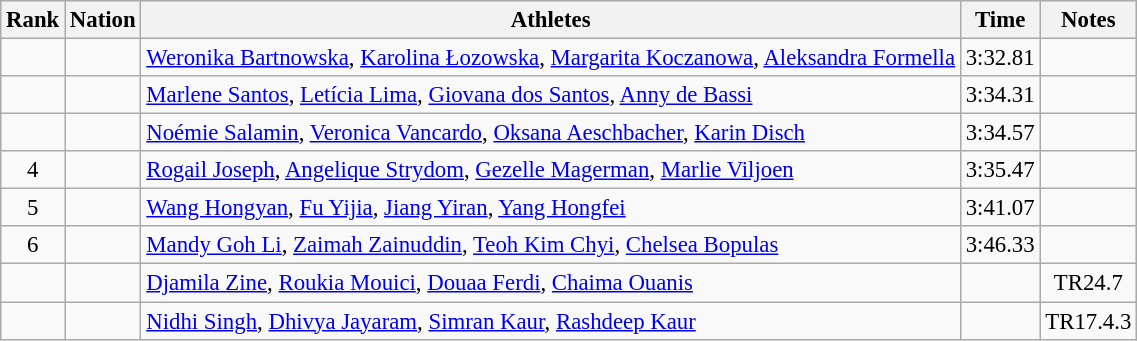<table class="wikitable sortable" style="text-align:center;font-size:95%">
<tr>
<th>Rank</th>
<th>Nation</th>
<th>Athletes</th>
<th>Time</th>
<th>Notes</th>
</tr>
<tr>
<td></td>
<td align=left></td>
<td align=left><a href='#'>Weronika Bartnowska</a>, <a href='#'>Karolina Łozowska</a>, <a href='#'>Margarita Koczanowa</a>, <a href='#'>Aleksandra Formella</a></td>
<td>3:32.81</td>
<td></td>
</tr>
<tr>
<td></td>
<td align=left></td>
<td align=left><a href='#'>Marlene Santos</a>, <a href='#'>Letícia Lima</a>, <a href='#'>Giovana dos Santos</a>, <a href='#'>Anny de Bassi</a></td>
<td>3:34.31</td>
<td></td>
</tr>
<tr>
<td></td>
<td align=left></td>
<td align=left><a href='#'>Noémie Salamin</a>, <a href='#'>Veronica Vancardo</a>, <a href='#'>Oksana Aeschbacher</a>, <a href='#'>Karin Disch</a></td>
<td>3:34.57</td>
<td></td>
</tr>
<tr>
<td>4</td>
<td align=left></td>
<td align=left><a href='#'>Rogail Joseph</a>, <a href='#'>Angelique Strydom</a>, <a href='#'>Gezelle Magerman</a>, <a href='#'>Marlie Viljoen</a></td>
<td>3:35.47</td>
<td></td>
</tr>
<tr>
<td>5</td>
<td align=left></td>
<td align=left><a href='#'>Wang Hongyan</a>, <a href='#'>Fu Yijia</a>, <a href='#'>Jiang Yiran</a>, <a href='#'>Yang Hongfei</a></td>
<td>3:41.07</td>
<td></td>
</tr>
<tr>
<td>6</td>
<td align=left></td>
<td align=left><a href='#'>Mandy Goh Li</a>, <a href='#'>Zaimah Zainuddin</a>, <a href='#'>Teoh Kim Chyi</a>, <a href='#'>Chelsea Bopulas</a></td>
<td>3:46.33</td>
<td></td>
</tr>
<tr>
<td></td>
<td align=left></td>
<td align=left><a href='#'>Djamila Zine</a>, <a href='#'>Roukia Mouici</a>, <a href='#'>Douaa Ferdi</a>, <a href='#'>Chaima Ouanis</a></td>
<td></td>
<td>TR24.7</td>
</tr>
<tr>
<td></td>
<td align=left></td>
<td align=left><a href='#'>Nidhi Singh</a>, <a href='#'>Dhivya Jayaram</a>, <a href='#'>Simran Kaur</a>, <a href='#'>Rashdeep Kaur</a></td>
<td></td>
<td>TR17.4.3</td>
</tr>
</table>
